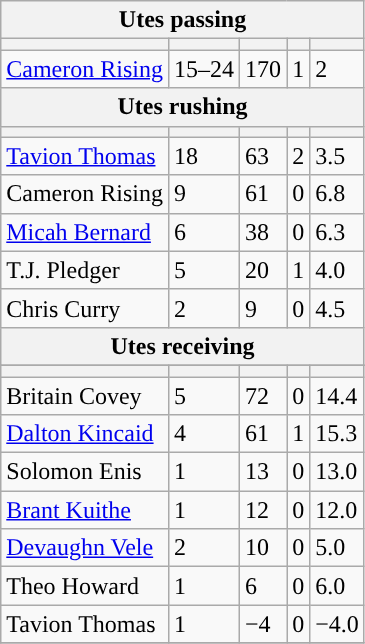<table class="wikitable plainrowheaders">
<tr>
<th colspan="6">Utes passing</th>
</tr>
<tr>
<th scope="col"></th>
<th scope="col"></th>
<th scope="col"></th>
<th scope="col"></th>
<th scope="col"></th>
</tr>
<tr>
<td><a href='#'>Cameron Rising</a></td>
<td>15–24</td>
<td>170</td>
<td>1</td>
<td>2</td>
</tr>
<tr>
<th colspan="6">Utes rushing</th>
</tr>
<tr>
<th scope="col"></th>
<th scope="col"></th>
<th scope="col"></th>
<th scope="col"></th>
<th scope="col"></th>
</tr>
<tr>
<td><a href='#'>Tavion Thomas</a></td>
<td>18</td>
<td>63</td>
<td>2</td>
<td>3.5</td>
</tr>
<tr>
<td>Cameron Rising</td>
<td>9</td>
<td>61</td>
<td>0</td>
<td>6.8</td>
</tr>
<tr>
<td><a href='#'>Micah Bernard</a></td>
<td>6</td>
<td>38</td>
<td>0</td>
<td>6.3</td>
</tr>
<tr>
<td>T.J. Pledger</td>
<td>5</td>
<td>20</td>
<td>1</td>
<td>4.0</td>
</tr>
<tr>
<td>Chris Curry</td>
<td>2</td>
<td>9</td>
<td>0</td>
<td>4.5</td>
</tr>
<tr>
<th colspan="6">Utes receiving</th>
</tr>
<tr>
</tr>
<tr>
<th scope="col"></th>
<th scope="col"></th>
<th scope="col"></th>
<th scope="col"></th>
<th scope="col"></th>
</tr>
<tr>
<td>Britain Covey</td>
<td>5</td>
<td>72</td>
<td>0</td>
<td>14.4</td>
</tr>
<tr>
<td><a href='#'>Dalton Kincaid</a></td>
<td>4</td>
<td>61</td>
<td>1</td>
<td>15.3</td>
</tr>
<tr>
<td>Solomon Enis</td>
<td>1</td>
<td>13</td>
<td>0</td>
<td>13.0</td>
</tr>
<tr>
<td><a href='#'>Brant Kuithe</a></td>
<td>1</td>
<td>12</td>
<td>0</td>
<td>12.0</td>
</tr>
<tr>
<td><a href='#'>Devaughn Vele</a></td>
<td>2</td>
<td>10</td>
<td>0</td>
<td>5.0</td>
</tr>
<tr>
<td>Theo Howard</td>
<td>1</td>
<td>6</td>
<td>0</td>
<td>6.0</td>
</tr>
<tr>
<td>Tavion Thomas</td>
<td>1</td>
<td>−4</td>
<td>0</td>
<td>−4.0</td>
</tr>
<tr>
</tr>
</table>
